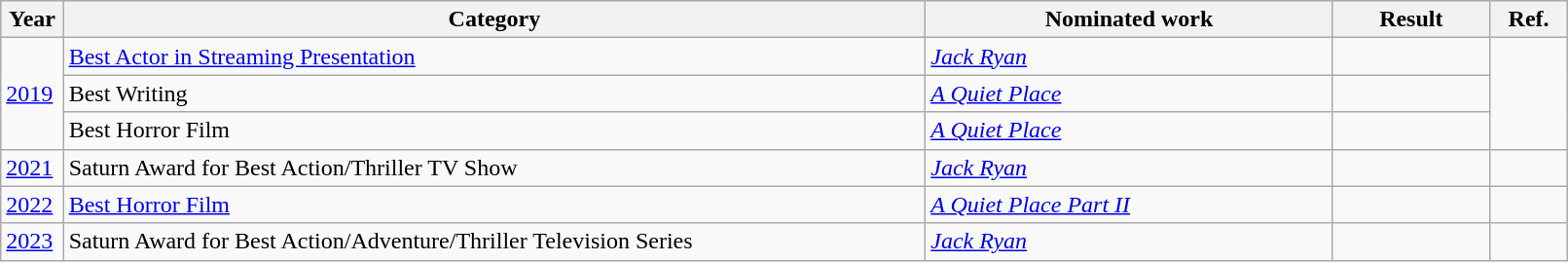<table class="wikitable" style="width:85%;">
<tr>
<th style="width:4%;">Year</th>
<th style="width:55%;">Category</th>
<th style="width:26%;">Nominated work</th>
<th style="width:10%;">Result</th>
<th width=5%>Ref.</th>
</tr>
<tr>
<td rowspan="3"><a href='#'>2019</a></td>
<td><a href='#'>Best Actor in Streaming Presentation</a></td>
<td><a href='#'><em>Jack Ryan</em></a></td>
<td></td>
<td rowspan="3" align="center"></td>
</tr>
<tr>
<td>Best Writing</td>
<td><em><a href='#'>A Quiet Place</a></em></td>
<td></td>
</tr>
<tr>
<td>Best Horror Film</td>
<td><em><a href='#'>A Quiet Place</a></em></td>
<td></td>
</tr>
<tr>
<td><a href='#'>2021</a></td>
<td>Saturn Award for Best Action/Thriller TV Show</td>
<td><a href='#'><em>Jack Ryan</em></a></td>
<td></td>
<td align="center"></td>
</tr>
<tr>
<td><a href='#'>2022</a></td>
<td><a href='#'>Best Horror Film</a></td>
<td><em><a href='#'>A Quiet Place Part II</a></em></td>
<td></td>
<td align="center"></td>
</tr>
<tr>
<td><a href='#'>2023</a></td>
<td>Saturn Award for Best Action/Adventure/Thriller Television Series</td>
<td><em><a href='#'>Jack Ryan</a></em></td>
<td></td>
<td align="center"></td>
</tr>
</table>
